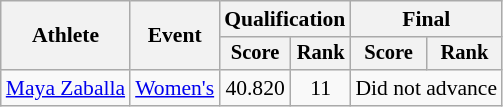<table class=wikitable style=font-size:90%;text-align:center>
<tr>
<th rowspan=2>Athlete</th>
<th rowspan=2>Event</th>
<th colspan=2>Qualification</th>
<th colspan=2>Final</th>
</tr>
<tr style=font-size:95%>
<th>Score</th>
<th>Rank</th>
<th>Score</th>
<th>Rank</th>
</tr>
<tr>
<td align=left><a href='#'>Maya Zaballa</a></td>
<td align=left><a href='#'>Women's</a></td>
<td>40.820</td>
<td>11</td>
<td colspan="2">Did not advance</td>
</tr>
</table>
